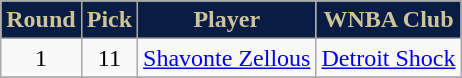<table class="wikitable" style="text-align:center">
<tr>
<th style=" background:#091C44;color:#CEC499;">Round</th>
<th style=" background:#091C44;color:#CEC499;">Pick</th>
<th style=" background:#091C44;color:#CEC499;">Player</th>
<th style=" background:#091C44;color:#CEC499;">WNBA Club</th>
</tr>
<tr>
<td>1</td>
<td>11</td>
<td><a href='#'>Shavonte Zellous</a></td>
<td><a href='#'>Detroit Shock</a></td>
</tr>
<tr>
</tr>
</table>
